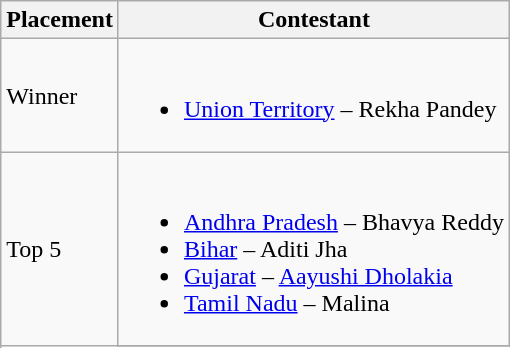<table class="wikitable">
<tr>
<th>Placement</th>
<th>Contestant</th>
</tr>
<tr>
<td>Winner</td>
<td><br><ul><li><a href='#'>Union Territory</a> – Rekha Pandey</li></ul></td>
</tr>
<tr>
<td rowspan=5>Top 5</td>
<td><br><ul><li><a href='#'>Andhra Pradesh</a> – Bhavya Reddy</li><li><a href='#'>Bihar</a> – Aditi Jha</li><li><a href='#'>Gujarat</a> – <a href='#'>Aayushi Dholakia</a></li><li><a href='#'>Tamil Nadu</a> – Malina</li></ul></td>
</tr>
<tr>
</tr>
</table>
